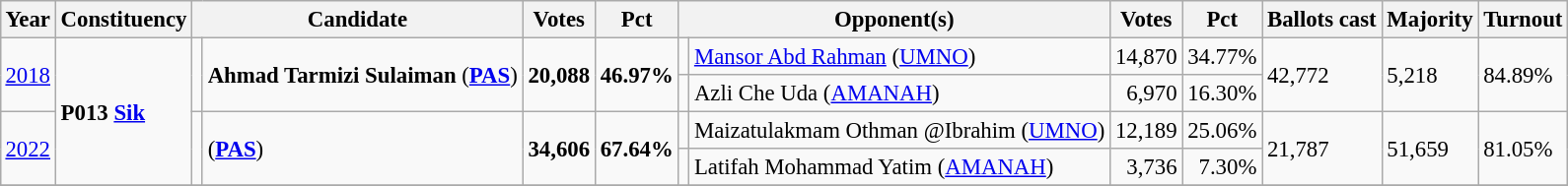<table class="wikitable" style="margin:0.5em ; font-size:95%">
<tr>
<th>Year</th>
<th>Constituency</th>
<th colspan=2>Candidate</th>
<th>Votes</th>
<th>Pct</th>
<th colspan=2>Opponent(s)</th>
<th>Votes</th>
<th>Pct</th>
<th>Ballots cast</th>
<th>Majority</th>
<th>Turnout</th>
</tr>
<tr>
<td rowspan="2"><a href='#'>2018</a></td>
<td rowspan="4"><strong>P013 <a href='#'>Sik</a></strong></td>
<td rowspan="2" ></td>
<td rowspan="2"><strong>Ahmad Tarmizi Sulaiman</strong> (<a href='#'><strong>PAS</strong></a>)</td>
<td rowspan="2" align=right><strong>20,088</strong></td>
<td rowspan="2"><strong>46.97%</strong></td>
<td></td>
<td><a href='#'>Mansor Abd Rahman</a> (<a href='#'>UMNO</a>)</td>
<td>14,870</td>
<td>34.77%</td>
<td rowspan="2">42,772</td>
<td rowspan="2">5,218</td>
<td rowspan="2">84.89%</td>
</tr>
<tr>
<td></td>
<td>Azli Che Uda (<a href='#'>AMANAH</a>)</td>
<td align=right>6,970</td>
<td>16.30%</td>
</tr>
<tr>
<td rowspan=2><a href='#'>2022</a></td>
<td rowspan=2 bgcolor=></td>
<td rowspan=2> (<a href='#'><strong>PAS</strong></a>)</td>
<td rowspan=2 align="right"><strong>34,606</strong></td>
<td rowspan=2><strong>67.64%</strong></td>
<td></td>
<td>Maizatulakmam Othman @Ibrahim (<a href='#'>UMNO</a>)</td>
<td align="right">12,189</td>
<td>25.06%</td>
<td rowspan=2>21,787</td>
<td rowspan=2>51,659</td>
<td rowspan=2>81.05%</td>
</tr>
<tr>
<td></td>
<td>Latifah Mohammad Yatim (<a href='#'>AMANAH</a>)</td>
<td align="right">3,736</td>
<td align=right>7.30%</td>
</tr>
<tr>
</tr>
</table>
